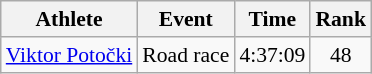<table class="wikitable" style="font-size:90%">
<tr>
<th>Athlete</th>
<th>Event</th>
<th>Time</th>
<th>Rank</th>
</tr>
<tr align=center>
<td align=left><a href='#'>Viktor Potočki</a></td>
<td align=left>Road race</td>
<td>4:37:09</td>
<td>48</td>
</tr>
</table>
